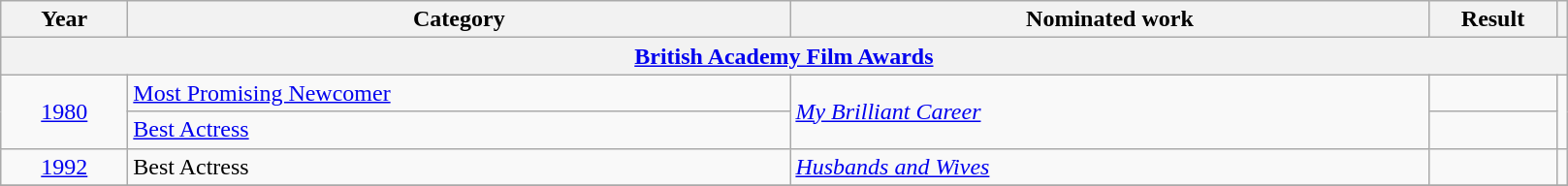<table class=wikitable>
<tr>
<th scope="col" style="width:5em;">Year</th>
<th scope="col" style="width:28em;">Category</th>
<th scope="col" style="width:27em;">Nominated work</th>
<th scope="col" style="width:5em;">Result</th>
<th></th>
</tr>
<tr>
<th colspan=5><a href='#'>British Academy Film Awards</a></th>
</tr>
<tr>
<td rowspan="2" style="text-align:center;"><a href='#'>1980</a></td>
<td><a href='#'>Most Promising Newcomer</a></td>
<td rowspan="2"><em><a href='#'>My Brilliant Career</a></em></td>
<td></td>
<td style="text-align:center;", rowspan=2></td>
</tr>
<tr>
<td><a href='#'>Best Actress</a></td>
<td></td>
</tr>
<tr>
<td style="text-align:center;"><a href='#'>1992</a></td>
<td>Best Actress</td>
<td><em><a href='#'>Husbands and Wives</a></em></td>
<td></td>
<td style="text-align:center;"></td>
</tr>
<tr>
</tr>
</table>
